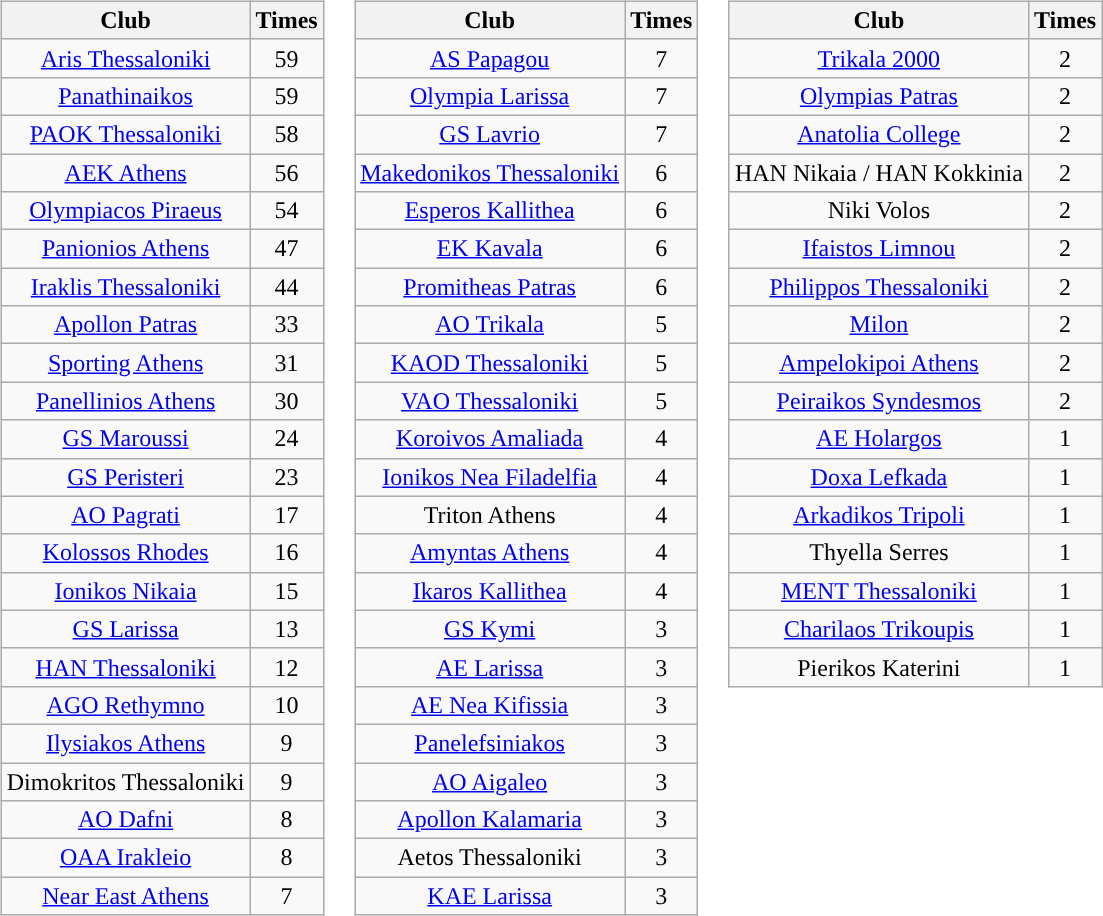<table style="text-align:center;">
<tr>
<td style="vertical-align:top;"><br><table class="wikitable">
<tr>
<th>Club</th>
<th>Times</th>
</tr>
<tr>
<td><a href='#'>Aris Thessaloniki</a></td>
<td>59</td>
</tr>
<tr>
<td><a href='#'>Panathinaikos</a></td>
<td>59</td>
</tr>
<tr>
<td><a href='#'>PAOK Thessaloniki</a></td>
<td>58</td>
</tr>
<tr>
<td><a href='#'>AEK Athens</a></td>
<td>56</td>
</tr>
<tr>
<td><a href='#'>Olympiacos Piraeus</a></td>
<td>54</td>
</tr>
<tr>
<td><a href='#'>Panionios Athens</a></td>
<td>47</td>
</tr>
<tr>
<td><a href='#'>Iraklis Thessaloniki</a></td>
<td>44</td>
</tr>
<tr>
<td><a href='#'>Apollon Patras</a></td>
<td>33</td>
</tr>
<tr>
<td><a href='#'>Sporting Athens</a></td>
<td>31</td>
</tr>
<tr>
<td><a href='#'>Panellinios Athens</a></td>
<td>30</td>
</tr>
<tr>
<td><a href='#'>GS Maroussi</a></td>
<td>24</td>
</tr>
<tr>
<td><a href='#'>GS Peristeri</a></td>
<td>23</td>
</tr>
<tr>
<td><a href='#'>AO Pagrati</a></td>
<td>17</td>
</tr>
<tr>
<td><a href='#'>Kolossos Rhodes</a></td>
<td>16</td>
</tr>
<tr>
<td><a href='#'>Ionikos Nikaia</a></td>
<td>15</td>
</tr>
<tr>
<td><a href='#'>GS Larissa</a></td>
<td>13</td>
</tr>
<tr>
<td><a href='#'>HAN Thessaloniki</a></td>
<td>12</td>
</tr>
<tr>
<td><a href='#'>AGO Rethymno</a></td>
<td>10</td>
</tr>
<tr>
<td><a href='#'>Ilysiakos Athens</a></td>
<td>9</td>
</tr>
<tr>
<td>Dimokritos Thessaloniki</td>
<td>9</td>
</tr>
<tr>
<td><a href='#'>AO Dafni</a></td>
<td>8</td>
</tr>
<tr>
<td><a href='#'>OAA Irakleio</a></td>
<td>8</td>
</tr>
<tr>
<td><a href='#'>Near East Athens</a></td>
<td>7</td>
</tr>
</table>
</td>
<td style="vertical-align:top;"><br><table class="wikitable">
<tr>
<th>Club</th>
<th>Times</th>
</tr>
<tr>
<td><a href='#'>AS Papagou</a></td>
<td>7</td>
</tr>
<tr>
<td><a href='#'>Olympia Larissa</a></td>
<td>7</td>
</tr>
<tr>
<td><a href='#'>GS Lavrio</a></td>
<td>7</td>
</tr>
<tr>
<td><a href='#'>Makedonikos Thessaloniki</a></td>
<td>6</td>
</tr>
<tr>
<td><a href='#'>Esperos Kallithea</a></td>
<td>6</td>
</tr>
<tr>
<td><a href='#'>EK Kavala</a></td>
<td>6</td>
</tr>
<tr>
<td><a href='#'>Promitheas Patras</a></td>
<td>6</td>
</tr>
<tr>
<td><a href='#'>AO Trikala</a></td>
<td>5</td>
</tr>
<tr>
<td><a href='#'>KAOD Thessaloniki</a></td>
<td>5</td>
</tr>
<tr>
<td><a href='#'>VAO Thessaloniki</a></td>
<td>5</td>
</tr>
<tr>
<td><a href='#'>Koroivos Amaliada</a></td>
<td>4</td>
</tr>
<tr>
<td><a href='#'>Ionikos Nea Filadelfia</a></td>
<td>4</td>
</tr>
<tr>
<td>Triton Athens</td>
<td>4</td>
</tr>
<tr>
<td><a href='#'>Amyntas Athens</a></td>
<td>4</td>
</tr>
<tr>
<td><a href='#'>Ikaros Kallithea</a></td>
<td>4</td>
</tr>
<tr>
<td><a href='#'>GS Kymi</a></td>
<td>3</td>
</tr>
<tr>
<td><a href='#'>AE Larissa</a></td>
<td>3</td>
</tr>
<tr>
<td><a href='#'>AE Nea Kifissia</a></td>
<td>3</td>
</tr>
<tr>
<td><a href='#'>Panelefsiniakos</a></td>
<td>3</td>
</tr>
<tr>
<td><a href='#'>AO Aigaleo</a></td>
<td>3</td>
</tr>
<tr>
<td><a href='#'>Apollon Kalamaria</a></td>
<td>3</td>
</tr>
<tr>
<td>Aetos Thessaloniki</td>
<td>3</td>
</tr>
<tr>
<td><a href='#'>KAE Larissa</a></td>
<td>3</td>
</tr>
</table>
</td>
<td style="vertical-align:top;"><br><table class="wikitable">
<tr>
<th>Club</th>
<th>Times</th>
</tr>
<tr>
<td><a href='#'>Trikala 2000</a></td>
<td>2</td>
</tr>
<tr>
<td><a href='#'>Olympias Patras</a></td>
<td>2</td>
</tr>
<tr>
<td><a href='#'>Anatolia College</a></td>
<td>2</td>
</tr>
<tr>
<td>HAN Nikaia / HAN Kokkinia</td>
<td>2</td>
</tr>
<tr>
<td>Niki Volos</td>
<td>2</td>
</tr>
<tr>
<td><a href='#'>Ifaistos Limnou</a></td>
<td>2</td>
</tr>
<tr>
<td><a href='#'>Philippos Thessaloniki</a></td>
<td>2</td>
</tr>
<tr>
<td><a href='#'>Milon</a></td>
<td>2</td>
</tr>
<tr>
<td><a href='#'>Ampelokipoi Athens</a></td>
<td>2</td>
</tr>
<tr>
<td><a href='#'>Peiraikos Syndesmos</a></td>
<td>2</td>
</tr>
<tr>
<td><a href='#'>AE Holargos</a></td>
<td>1</td>
</tr>
<tr>
<td><a href='#'>Doxa Lefkada</a></td>
<td>1</td>
</tr>
<tr>
<td><a href='#'>Arkadikos Tripoli</a></td>
<td>1</td>
</tr>
<tr>
<td>Thyella Serres</td>
<td>1</td>
</tr>
<tr>
<td><a href='#'>MENT Thessaloniki</a></td>
<td>1</td>
</tr>
<tr>
<td><a href='#'>Charilaos Trikoupis</a></td>
<td>1</td>
</tr>
<tr>
<td>Pierikos Katerini</td>
<td>1</td>
</tr>
</table>
</td>
</tr>
</table>
